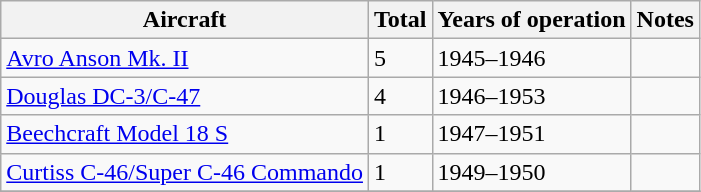<table class="wikitable sortable">
<tr>
<th>Aircraft</th>
<th>Total</th>
<th>Years of operation</th>
<th>Notes</th>
</tr>
<tr>
<td><a href='#'>Avro Anson Mk. II</a></td>
<td>5</td>
<td>1945–1946</td>
<td></td>
</tr>
<tr>
<td><a href='#'>Douglas DC-3/C-47</a></td>
<td>4</td>
<td>1946–1953</td>
<td></td>
</tr>
<tr>
<td><a href='#'>Beechcraft Model 18 S</a></td>
<td>1</td>
<td>1947–1951</td>
<td></td>
</tr>
<tr>
<td><a href='#'>Curtiss C-46/Super C-46 Commando</a></td>
<td>1</td>
<td>1949–1950</td>
<td></td>
</tr>
<tr>
</tr>
</table>
